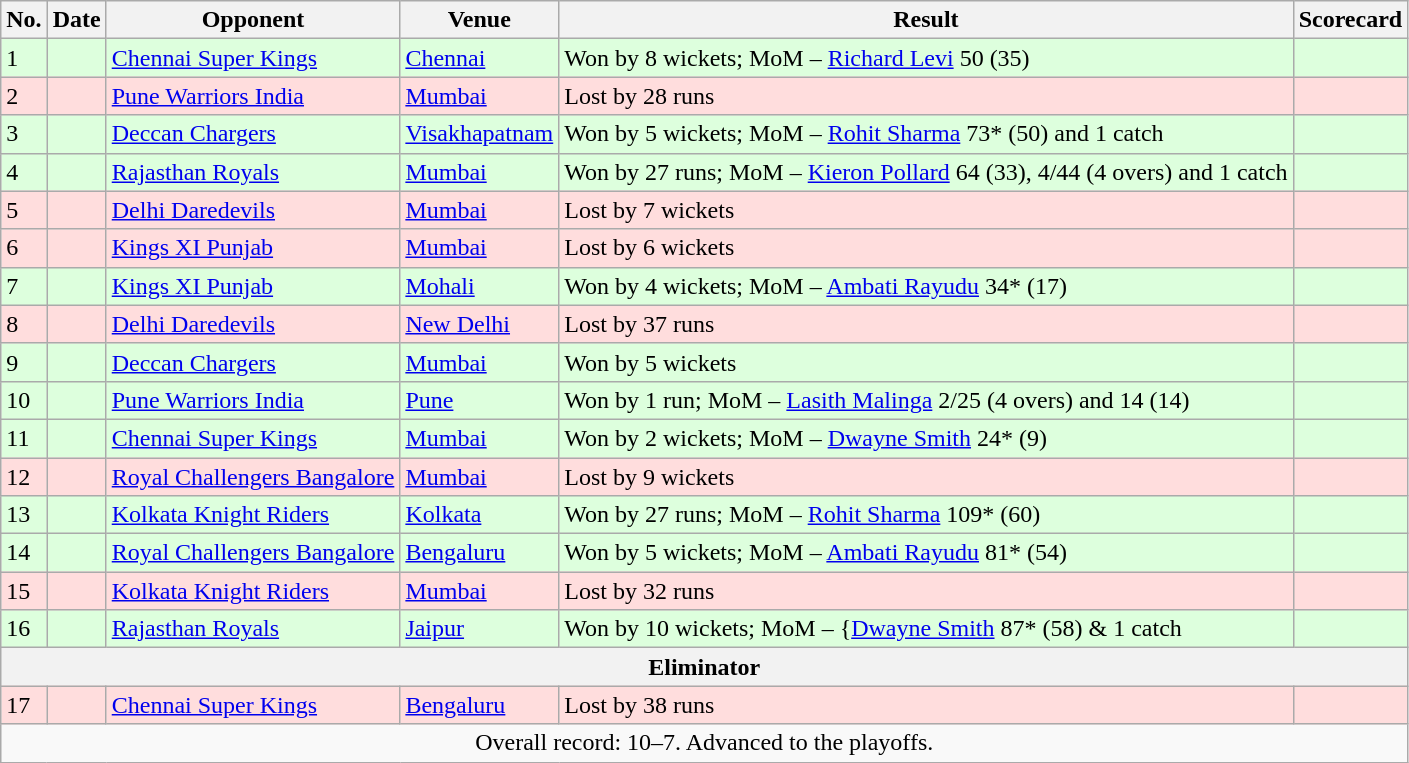<table class="wikitable sortable">
<tr>
<th>No.</th>
<th>Date</th>
<th>Opponent</th>
<th>Venue</th>
<th>Result</th>
<th>Scorecard</th>
</tr>
<tr style="background:#dfd;">
<td>1</td>
<td></td>
<td><a href='#'>Chennai Super Kings</a></td>
<td><a href='#'>Chennai</a></td>
<td><span></span>Won by 8 wickets; MoM – <a href='#'>Richard Levi</a> 50 (35)</td>
<td></td>
</tr>
<tr style="background:#fdd;">
<td>2</td>
<td></td>
<td><a href='#'>Pune Warriors India</a></td>
<td><a href='#'>Mumbai</a></td>
<td><span></span>Lost by 28 runs</td>
<td></td>
</tr>
<tr style="background:#dfd;">
<td>3</td>
<td></td>
<td><a href='#'>Deccan Chargers</a></td>
<td><a href='#'>Visakhapatnam</a></td>
<td><span></span>Won by 5 wickets; MoM – <a href='#'>Rohit Sharma</a> 73* (50) and 1 catch</td>
<td></td>
</tr>
<tr style="background:#dfd;">
<td>4</td>
<td></td>
<td><a href='#'>Rajasthan Royals</a></td>
<td><a href='#'>Mumbai</a></td>
<td><span></span>Won by 27 runs; MoM – <a href='#'>Kieron Pollard</a> 64 (33), 4/44 (4 overs) and 1 catch</td>
<td></td>
</tr>
<tr style="background:#fdd;">
<td>5</td>
<td></td>
<td><a href='#'>Delhi Daredevils</a></td>
<td><a href='#'>Mumbai</a></td>
<td><span></span>Lost by 7 wickets</td>
<td></td>
</tr>
<tr style="background:#fdd;">
<td>6</td>
<td></td>
<td><a href='#'>Kings XI Punjab</a></td>
<td><a href='#'>Mumbai</a></td>
<td><span></span>Lost by 6 wickets</td>
<td></td>
</tr>
<tr style="background:#dfd;">
<td>7</td>
<td></td>
<td><a href='#'>Kings XI Punjab</a></td>
<td><a href='#'>Mohali</a></td>
<td><span></span>Won by 4 wickets; MoM – <a href='#'>Ambati Rayudu</a> 34* (17)</td>
<td></td>
</tr>
<tr style="background:#fdd;">
<td>8</td>
<td></td>
<td><a href='#'>Delhi Daredevils</a></td>
<td><a href='#'>New Delhi</a></td>
<td><span></span>Lost by 37 runs</td>
<td></td>
</tr>
<tr style="background:#dfd">
<td>9</td>
<td></td>
<td><a href='#'>Deccan Chargers</a></td>
<td><a href='#'>Mumbai</a></td>
<td><span></span>Won by 5 wickets</td>
<td></td>
</tr>
<tr style="background:#dfd;">
<td>10</td>
<td></td>
<td><a href='#'>Pune Warriors India</a></td>
<td><a href='#'>Pune</a></td>
<td><span></span>Won by 1 run; MoM – <a href='#'>Lasith Malinga</a> 2/25 (4 overs) and 14 (14)</td>
<td></td>
</tr>
<tr style="background:#dfd;">
<td>11</td>
<td></td>
<td><a href='#'>Chennai Super Kings</a></td>
<td><a href='#'>Mumbai</a></td>
<td><span></span>Won by 2 wickets; MoM – <a href='#'>Dwayne Smith</a> 24* (9)</td>
<td></td>
</tr>
<tr style="background:#fdd;">
<td>12</td>
<td></td>
<td><a href='#'>Royal Challengers Bangalore</a></td>
<td><a href='#'>Mumbai</a></td>
<td><span></span>Lost by 9 wickets</td>
<td></td>
</tr>
<tr style="background:#dfd;">
<td>13</td>
<td></td>
<td><a href='#'>Kolkata Knight Riders</a></td>
<td><a href='#'>Kolkata</a></td>
<td><span></span>Won by 27 runs; MoM – <a href='#'>Rohit Sharma</a> 109* (60)</td>
<td></td>
</tr>
<tr style="background:#dfd;">
<td>14</td>
<td></td>
<td><a href='#'>Royal Challengers Bangalore</a></td>
<td><a href='#'>Bengaluru</a></td>
<td><span></span>Won by 5 wickets; MoM – <a href='#'>Ambati Rayudu</a> 81* (54)</td>
<td></td>
</tr>
<tr style="background:#fdd;">
<td>15</td>
<td></td>
<td><a href='#'>Kolkata Knight Riders</a></td>
<td><a href='#'>Mumbai</a></td>
<td><span></span> Lost by 32 runs</td>
<td></td>
</tr>
<tr style="background:#dfd;">
<td>16</td>
<td></td>
<td><a href='#'>Rajasthan Royals</a></td>
<td><a href='#'>Jaipur</a></td>
<td><span></span>Won by 10 wickets; MoM – {<a href='#'>Dwayne Smith</a> 87* (58) & 1 catch</td>
<td></td>
</tr>
<tr>
<th colspan="6"  style="text-align:center;">Eliminator</th>
</tr>
<tr style="background:#fdd;">
<td>17</td>
<td></td>
<td><a href='#'>Chennai Super Kings</a></td>
<td><a href='#'>Bengaluru</a></td>
<td><span></span> Lost by 38 runs</td>
<td></td>
</tr>
<tr class="sortbottom">
<td colspan="6" style="text-align:center;">Overall record: 10–7. Advanced to the playoffs.</td>
</tr>
</table>
